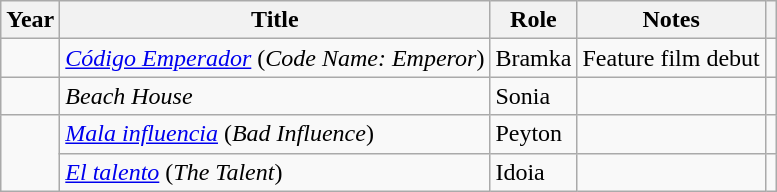<table class="wikitable sortable">
<tr>
<th>Year</th>
<th>Title</th>
<th>Role</th>
<th class = "unsortable">Notes</th>
<th class = "unsortable"></th>
</tr>
<tr>
<td></td>
<td><em><a href='#'>Código Emperador</a></em> (<em>Code Name: Emperor</em>)</td>
<td>Bramka</td>
<td>Feature film debut</td>
<td></td>
</tr>
<tr>
<td></td>
<td><em>Beach House</em></td>
<td>Sonia</td>
<td></td>
<td></td>
</tr>
<tr>
<td rowspan = "2"></td>
<td><em><a href='#'>Mala influencia</a></em> (<em>Bad Influence</em>)</td>
<td>Peyton</td>
<td></td>
<td></td>
</tr>
<tr>
<td><em><a href='#'>El talento</a></em> (<em>The Talent</em>)</td>
<td>Idoia</td>
<td></td>
<td></td>
</tr>
</table>
